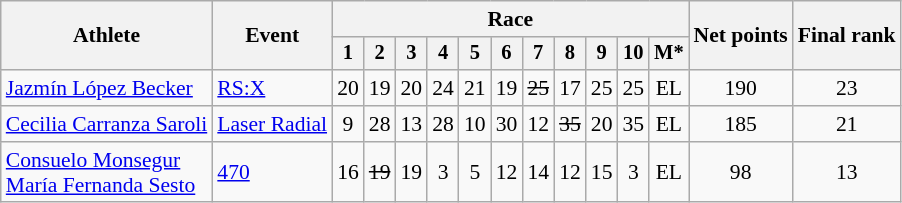<table class="wikitable" style="font-size:90%">
<tr>
<th rowspan="2">Athlete</th>
<th rowspan="2">Event</th>
<th colspan=11>Race</th>
<th rowspan=2>Net points</th>
<th rowspan=2>Final rank</th>
</tr>
<tr style="font-size:95%">
<th>1</th>
<th>2</th>
<th>3</th>
<th>4</th>
<th>5</th>
<th>6</th>
<th>7</th>
<th>8</th>
<th>9</th>
<th>10</th>
<th>M*</th>
</tr>
<tr align=center>
<td align=left><a href='#'>Jazmín López Becker</a></td>
<td align=left><a href='#'>RS:X</a></td>
<td>20</td>
<td>19</td>
<td>20</td>
<td>24</td>
<td>21</td>
<td>19</td>
<td><s> 25</s></td>
<td>17</td>
<td>25</td>
<td>25</td>
<td>EL</td>
<td>190</td>
<td>23</td>
</tr>
<tr align=center>
<td align=left><a href='#'>Cecilia Carranza Saroli</a></td>
<td align=left><a href='#'>Laser Radial</a></td>
<td>9</td>
<td>28</td>
<td>13</td>
<td>28</td>
<td>10</td>
<td>30</td>
<td>12</td>
<td><s> 35</s></td>
<td>20</td>
<td>35</td>
<td>EL</td>
<td>185</td>
<td>21</td>
</tr>
<tr align=center>
<td align=left><a href='#'>Consuelo Monsegur</a><br><a href='#'>María Fernanda Sesto</a></td>
<td align=left><a href='#'>470</a></td>
<td>16</td>
<td><s> 19</s></td>
<td>19</td>
<td>3</td>
<td>5</td>
<td>12</td>
<td>14</td>
<td>12</td>
<td>15</td>
<td>3</td>
<td>EL</td>
<td>98</td>
<td>13</td>
</tr>
</table>
